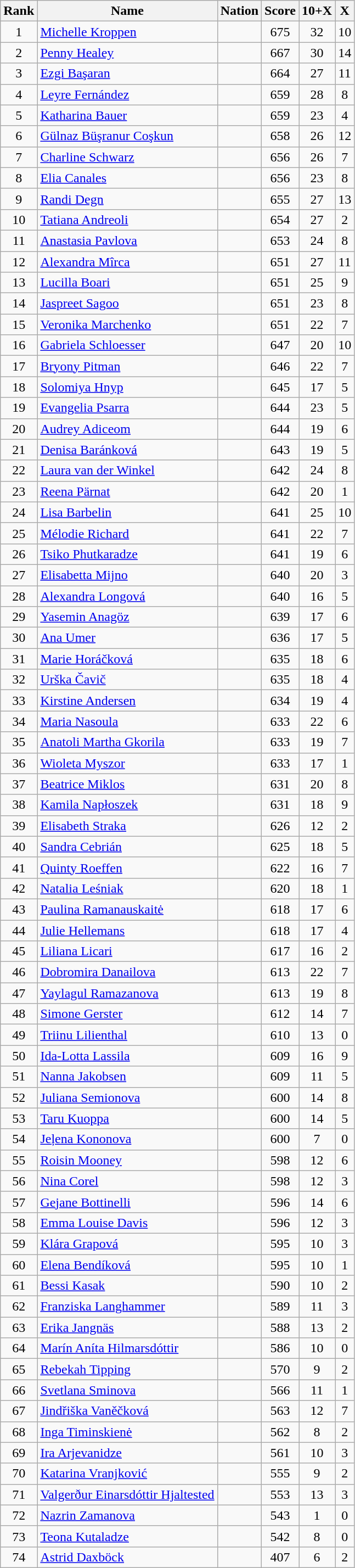<table class="wikitable sortable" style="text-align:center">
<tr>
<th>Rank</th>
<th>Name</th>
<th>Nation</th>
<th>Score</th>
<th>10+X</th>
<th>X</th>
</tr>
<tr>
<td>1</td>
<td align=left><a href='#'>Michelle Kroppen</a></td>
<td align=left></td>
<td>675</td>
<td>32</td>
<td>10</td>
</tr>
<tr>
<td>2</td>
<td align=left><a href='#'>Penny Healey</a></td>
<td align=left></td>
<td>667</td>
<td>30</td>
<td>14</td>
</tr>
<tr>
<td>3</td>
<td align=left><a href='#'>Ezgi Başaran</a></td>
<td align=left></td>
<td>664</td>
<td>27</td>
<td>11</td>
</tr>
<tr>
<td>4</td>
<td align=left><a href='#'>Leyre Fernández</a></td>
<td align=left></td>
<td>659</td>
<td>28</td>
<td>8</td>
</tr>
<tr>
<td>5</td>
<td align=left><a href='#'>Katharina Bauer</a></td>
<td align=left></td>
<td>659</td>
<td>23</td>
<td>4</td>
</tr>
<tr>
<td>6</td>
<td align=left><a href='#'>Gülnaz Büşranur Coşkun</a></td>
<td align=left></td>
<td>658</td>
<td>26</td>
<td>12</td>
</tr>
<tr>
<td>7</td>
<td align=left><a href='#'>Charline Schwarz</a></td>
<td align=left></td>
<td>656</td>
<td>26</td>
<td>7</td>
</tr>
<tr>
<td>8</td>
<td align=left><a href='#'>Elia Canales</a></td>
<td align=left></td>
<td>656</td>
<td>23</td>
<td>8</td>
</tr>
<tr>
<td>9</td>
<td align=left><a href='#'>Randi Degn</a></td>
<td align=left></td>
<td>655</td>
<td>27</td>
<td>13</td>
</tr>
<tr>
<td>10</td>
<td align=left><a href='#'>Tatiana Andreoli</a></td>
<td align=left></td>
<td>654</td>
<td>27</td>
<td>2</td>
</tr>
<tr>
<td>11</td>
<td align=left><a href='#'>Anastasia Pavlova</a></td>
<td align=left></td>
<td>653</td>
<td>24</td>
<td>8</td>
</tr>
<tr>
<td>12</td>
<td align=left><a href='#'>Alexandra Mîrca</a></td>
<td align=left></td>
<td>651</td>
<td>27</td>
<td>11</td>
</tr>
<tr>
<td>13</td>
<td align=left><a href='#'>Lucilla Boari</a></td>
<td align=left></td>
<td>651</td>
<td>25</td>
<td>9</td>
</tr>
<tr>
<td>14</td>
<td align=left><a href='#'>Jaspreet Sagoo</a></td>
<td align=left></td>
<td>651</td>
<td>23</td>
<td>8</td>
</tr>
<tr>
<td>15</td>
<td align=left><a href='#'>Veronika Marchenko</a></td>
<td align=left></td>
<td>651</td>
<td>22</td>
<td>7</td>
</tr>
<tr>
<td>16</td>
<td align=left><a href='#'>Gabriela Schloesser</a></td>
<td align=left></td>
<td>647</td>
<td>20</td>
<td>10</td>
</tr>
<tr>
<td>17</td>
<td align=left><a href='#'>Bryony Pitman</a></td>
<td align=left></td>
<td>646</td>
<td>22</td>
<td>7</td>
</tr>
<tr>
<td>18</td>
<td align=left><a href='#'>Solomiya Hnyp</a></td>
<td align=left></td>
<td>645</td>
<td>17</td>
<td>5</td>
</tr>
<tr>
<td>19</td>
<td align=left><a href='#'>Evangelia Psarra</a></td>
<td align=left></td>
<td>644</td>
<td>23</td>
<td>5</td>
</tr>
<tr>
<td>20</td>
<td align=left><a href='#'>Audrey Adiceom</a></td>
<td align=left></td>
<td>644</td>
<td>19</td>
<td>6</td>
</tr>
<tr>
<td>21</td>
<td align=left><a href='#'>Denisa Baránková</a></td>
<td align=left></td>
<td>643</td>
<td>19</td>
<td>5</td>
</tr>
<tr>
<td>22</td>
<td align=left><a href='#'>Laura van der Winkel</a></td>
<td align=left></td>
<td>642</td>
<td>24</td>
<td>8</td>
</tr>
<tr>
<td>23</td>
<td align=left><a href='#'>Reena Pärnat</a></td>
<td align=left></td>
<td>642</td>
<td>20</td>
<td>1</td>
</tr>
<tr>
<td>24</td>
<td align=left><a href='#'>Lisa Barbelin</a></td>
<td align=left></td>
<td>641</td>
<td>25</td>
<td>10</td>
</tr>
<tr>
<td>25</td>
<td align=left><a href='#'>Mélodie Richard</a></td>
<td align=left></td>
<td>641</td>
<td>22</td>
<td>7</td>
</tr>
<tr>
<td>26</td>
<td align=left><a href='#'>Tsiko Phutkaradze</a></td>
<td align=left></td>
<td>641</td>
<td>19</td>
<td>6</td>
</tr>
<tr>
<td>27</td>
<td align=left><a href='#'>Elisabetta Mijno</a></td>
<td align=left></td>
<td>640</td>
<td>20</td>
<td>3</td>
</tr>
<tr>
<td>28</td>
<td align=left><a href='#'>Alexandra Longová</a></td>
<td align=left></td>
<td>640</td>
<td>16</td>
<td>5</td>
</tr>
<tr>
<td>29</td>
<td align=left><a href='#'>Yasemin Anagöz</a></td>
<td align=left></td>
<td>639</td>
<td>17</td>
<td>6</td>
</tr>
<tr>
<td>30</td>
<td align=left><a href='#'>Ana Umer</a></td>
<td align=left></td>
<td>636</td>
<td>17</td>
<td>5</td>
</tr>
<tr>
<td>31</td>
<td align=left><a href='#'>Marie Horáčková</a></td>
<td align=left></td>
<td>635</td>
<td>18</td>
<td>6</td>
</tr>
<tr>
<td>32</td>
<td align=left><a href='#'>Urška Čavič</a></td>
<td align=left></td>
<td>635</td>
<td>18</td>
<td>4</td>
</tr>
<tr>
<td>33</td>
<td align=left><a href='#'>Kirstine Andersen</a></td>
<td align=left></td>
<td>634</td>
<td>19</td>
<td>4</td>
</tr>
<tr>
<td>34</td>
<td align=left><a href='#'>Maria Nasoula</a></td>
<td align=left></td>
<td>633</td>
<td>22</td>
<td>6</td>
</tr>
<tr>
<td>35</td>
<td align=left><a href='#'>Anatoli Martha Gkorila</a></td>
<td align=left></td>
<td>633</td>
<td>19</td>
<td>7</td>
</tr>
<tr>
<td>36</td>
<td align=left><a href='#'>Wioleta Myszor</a></td>
<td align=left></td>
<td>633</td>
<td>17</td>
<td>1</td>
</tr>
<tr>
<td>37</td>
<td align=left><a href='#'>Beatrice Miklos</a></td>
<td align=left></td>
<td>631</td>
<td>20</td>
<td>8</td>
</tr>
<tr>
<td>38</td>
<td align=left><a href='#'>Kamila Napłoszek</a></td>
<td align=left></td>
<td>631</td>
<td>18</td>
<td>9</td>
</tr>
<tr>
<td>39</td>
<td align=left><a href='#'>Elisabeth Straka</a></td>
<td align=left></td>
<td>626</td>
<td>12</td>
<td>2</td>
</tr>
<tr>
<td>40</td>
<td align=left><a href='#'>Sandra Cebrián</a></td>
<td align=left></td>
<td>625</td>
<td>18</td>
<td>5</td>
</tr>
<tr>
<td>41</td>
<td align=left><a href='#'>Quinty Roeffen</a></td>
<td align=left></td>
<td>622</td>
<td>16</td>
<td>7</td>
</tr>
<tr>
<td>42</td>
<td align=left><a href='#'>Natalia Leśniak</a></td>
<td align=left></td>
<td>620</td>
<td>18</td>
<td>1</td>
</tr>
<tr>
<td>43</td>
<td align=left><a href='#'>Paulina Ramanauskaitė</a></td>
<td align=left></td>
<td>618</td>
<td>17</td>
<td>6</td>
</tr>
<tr>
<td>44</td>
<td align=left><a href='#'>Julie Hellemans</a></td>
<td align=left></td>
<td>618</td>
<td>17</td>
<td>4</td>
</tr>
<tr>
<td>45</td>
<td align=left><a href='#'>Liliana Licari</a></td>
<td align=left></td>
<td>617</td>
<td>16</td>
<td>2</td>
</tr>
<tr>
<td>46</td>
<td align=left><a href='#'>Dobromira Danailova</a></td>
<td align=left></td>
<td>613</td>
<td>22</td>
<td>7</td>
</tr>
<tr>
<td>47</td>
<td align=left><a href='#'>Yaylagul Ramazanova</a></td>
<td align=left></td>
<td>613</td>
<td>19</td>
<td>8</td>
</tr>
<tr>
<td>48</td>
<td align=left><a href='#'>Simone Gerster</a></td>
<td align=left></td>
<td>612</td>
<td>14</td>
<td>7</td>
</tr>
<tr>
<td>49</td>
<td align=left><a href='#'>Triinu Lilienthal</a></td>
<td align=left></td>
<td>610</td>
<td>13</td>
<td>0</td>
</tr>
<tr>
<td>50</td>
<td align=left><a href='#'>Ida-Lotta Lassila</a></td>
<td align=left></td>
<td>609</td>
<td>16</td>
<td>9</td>
</tr>
<tr>
<td>51</td>
<td align=left><a href='#'>Nanna Jakobsen</a></td>
<td align=left></td>
<td>609</td>
<td>11</td>
<td>5</td>
</tr>
<tr>
<td>52</td>
<td align=left><a href='#'>Juliana Semionova</a></td>
<td align=left></td>
<td>600</td>
<td>14</td>
<td>8</td>
</tr>
<tr>
<td>53</td>
<td align=left><a href='#'>Taru Kuoppa</a></td>
<td align=left></td>
<td>600</td>
<td>14</td>
<td>5</td>
</tr>
<tr>
<td>54</td>
<td align=left><a href='#'>Jeļena Kononova</a></td>
<td align=left></td>
<td>600</td>
<td>7</td>
<td>0</td>
</tr>
<tr>
<td>55</td>
<td align=left><a href='#'>Roisin Mooney</a></td>
<td align=left></td>
<td>598</td>
<td>12</td>
<td>6</td>
</tr>
<tr>
<td>56</td>
<td align=left><a href='#'>Nina Corel</a></td>
<td align=left></td>
<td>598</td>
<td>12</td>
<td>3</td>
</tr>
<tr>
<td>57</td>
<td align=left><a href='#'>Gejane Bottinelli</a></td>
<td align=left></td>
<td>596</td>
<td>14</td>
<td>6</td>
</tr>
<tr>
<td>58</td>
<td align=left><a href='#'>Emma Louise Davis</a></td>
<td align=left></td>
<td>596</td>
<td>12</td>
<td>3</td>
</tr>
<tr>
<td>59</td>
<td align=left><a href='#'>Klára Grapová</a></td>
<td align=left></td>
<td>595</td>
<td>10</td>
<td>3</td>
</tr>
<tr>
<td>60</td>
<td align=left><a href='#'>Elena Bendíková</a></td>
<td align=left></td>
<td>595</td>
<td>10</td>
<td>1</td>
</tr>
<tr>
<td>61</td>
<td align=left><a href='#'>Bessi Kasak</a></td>
<td align=left></td>
<td>590</td>
<td>10</td>
<td>2</td>
</tr>
<tr>
<td>62</td>
<td align=left><a href='#'>Franziska Langhammer</a></td>
<td align=left></td>
<td>589</td>
<td>11</td>
<td>3</td>
</tr>
<tr>
<td>63</td>
<td align=left><a href='#'>Erika Jangnäs</a></td>
<td align=left></td>
<td>588</td>
<td>13</td>
<td>2</td>
</tr>
<tr>
<td>64</td>
<td align=left><a href='#'>Marín Aníta Hilmarsdóttir</a></td>
<td align=left></td>
<td>586</td>
<td>10</td>
<td>0</td>
</tr>
<tr>
<td>65</td>
<td align=left><a href='#'>Rebekah Tipping</a></td>
<td align=left></td>
<td>570</td>
<td>9</td>
<td>2</td>
</tr>
<tr>
<td>66</td>
<td align=left><a href='#'>Svetlana Sminova</a></td>
<td align=left></td>
<td>566</td>
<td>11</td>
<td>1</td>
</tr>
<tr>
<td>67</td>
<td align=left><a href='#'>Jindřiška Vaněčková</a></td>
<td align=left></td>
<td>563</td>
<td>12</td>
<td>7</td>
</tr>
<tr>
<td>68</td>
<td align=left><a href='#'>Inga Timinskienė</a></td>
<td align=left></td>
<td>562</td>
<td>8</td>
<td>2</td>
</tr>
<tr>
<td>69</td>
<td align=left><a href='#'>Ira Arjevanidze</a></td>
<td align=left></td>
<td>561</td>
<td>10</td>
<td>3</td>
</tr>
<tr>
<td>70</td>
<td align=left><a href='#'>Katarina Vranjković</a></td>
<td align=left></td>
<td>555</td>
<td>9</td>
<td>2</td>
</tr>
<tr>
<td>71</td>
<td align=left><a href='#'>Valgerður Einarsdóttir Hjaltested</a></td>
<td align=left></td>
<td>553</td>
<td>13</td>
<td>3</td>
</tr>
<tr>
<td>72</td>
<td align=left><a href='#'>Nazrin Zamanova</a></td>
<td align=left></td>
<td>543</td>
<td>1</td>
<td>0</td>
</tr>
<tr>
<td>73</td>
<td align=left><a href='#'>Teona Kutaladze</a></td>
<td align=left></td>
<td>542</td>
<td>8</td>
<td>0</td>
</tr>
<tr>
<td>74</td>
<td align=left><a href='#'>Astrid Daxböck</a></td>
<td align=left></td>
<td>407</td>
<td>6</td>
<td>2</td>
</tr>
</table>
